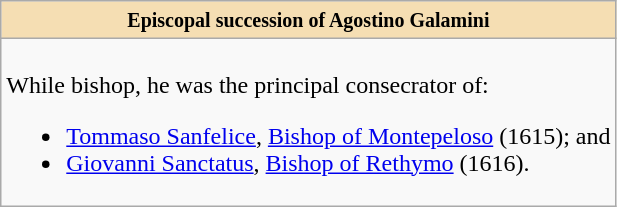<table role="presentation" class="wikitable mw-collapsible mw-collapsed"|>
<tr>
<th style="background:#F5DEB3"><small>Episcopal succession of Agostino Galamini</small></th>
</tr>
<tr>
<td><br>While bishop, he was the principal consecrator of:<ul><li><a href='#'>Tommaso Sanfelice</a>, <a href='#'>Bishop of Montepeloso</a> (1615); and</li><li><a href='#'>Giovanni Sanctatus</a>, <a href='#'>Bishop of Rethymo</a> (1616).</li></ul></td>
</tr>
</table>
